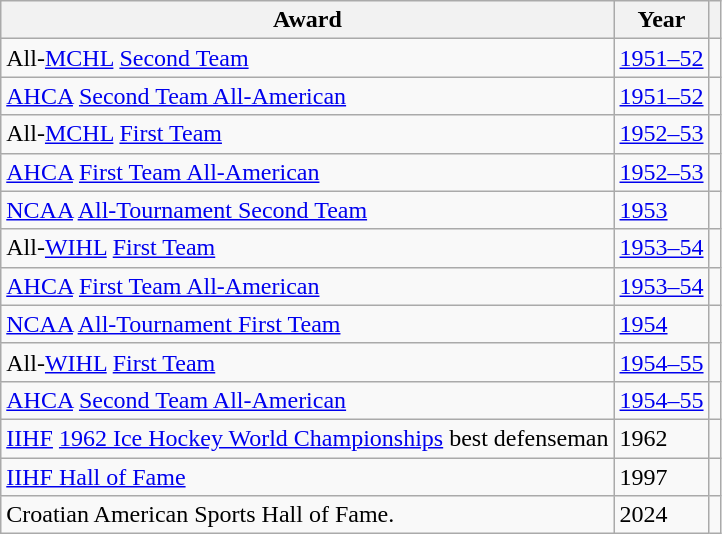<table class="wikitable">
<tr>
<th>Award</th>
<th>Year</th>
<th></th>
</tr>
<tr>
<td>All-<a href='#'>MCHL</a> <a href='#'>Second Team</a></td>
<td><a href='#'>1951–52</a></td>
<td></td>
</tr>
<tr>
<td><a href='#'>AHCA</a> <a href='#'>Second Team All-American</a></td>
<td><a href='#'>1951–52</a></td>
<td></td>
</tr>
<tr>
<td>All-<a href='#'>MCHL</a> <a href='#'>First Team</a></td>
<td><a href='#'>1952–53</a></td>
<td></td>
</tr>
<tr>
<td><a href='#'>AHCA</a> <a href='#'>First Team All-American</a></td>
<td><a href='#'>1952–53</a></td>
<td></td>
</tr>
<tr>
<td><a href='#'>NCAA</a> <a href='#'>All-Tournament Second Team</a></td>
<td><a href='#'>1953</a></td>
<td></td>
</tr>
<tr>
<td>All-<a href='#'>WIHL</a> <a href='#'>First Team</a></td>
<td><a href='#'>1953–54</a></td>
<td></td>
</tr>
<tr>
<td><a href='#'>AHCA</a> <a href='#'>First Team All-American</a></td>
<td><a href='#'>1953–54</a></td>
<td></td>
</tr>
<tr>
<td><a href='#'>NCAA</a> <a href='#'>All-Tournament First Team</a></td>
<td><a href='#'>1954</a></td>
<td></td>
</tr>
<tr>
<td>All-<a href='#'>WIHL</a> <a href='#'>First Team</a></td>
<td><a href='#'>1954–55</a></td>
<td></td>
</tr>
<tr>
<td><a href='#'>AHCA</a> <a href='#'>Second Team All-American</a></td>
<td><a href='#'>1954–55</a></td>
<td></td>
</tr>
<tr>
<td><a href='#'>IIHF</a> <a href='#'>1962 Ice Hockey World Championships</a> best defenseman</td>
<td>1962</td>
<td></td>
</tr>
<tr>
<td><a href='#'>IIHF Hall of Fame</a></td>
<td>1997</td>
<td></td>
</tr>
<tr>
<td>Croatian American Sports Hall of Fame.</td>
<td>2024</td>
<td></td>
</tr>
</table>
